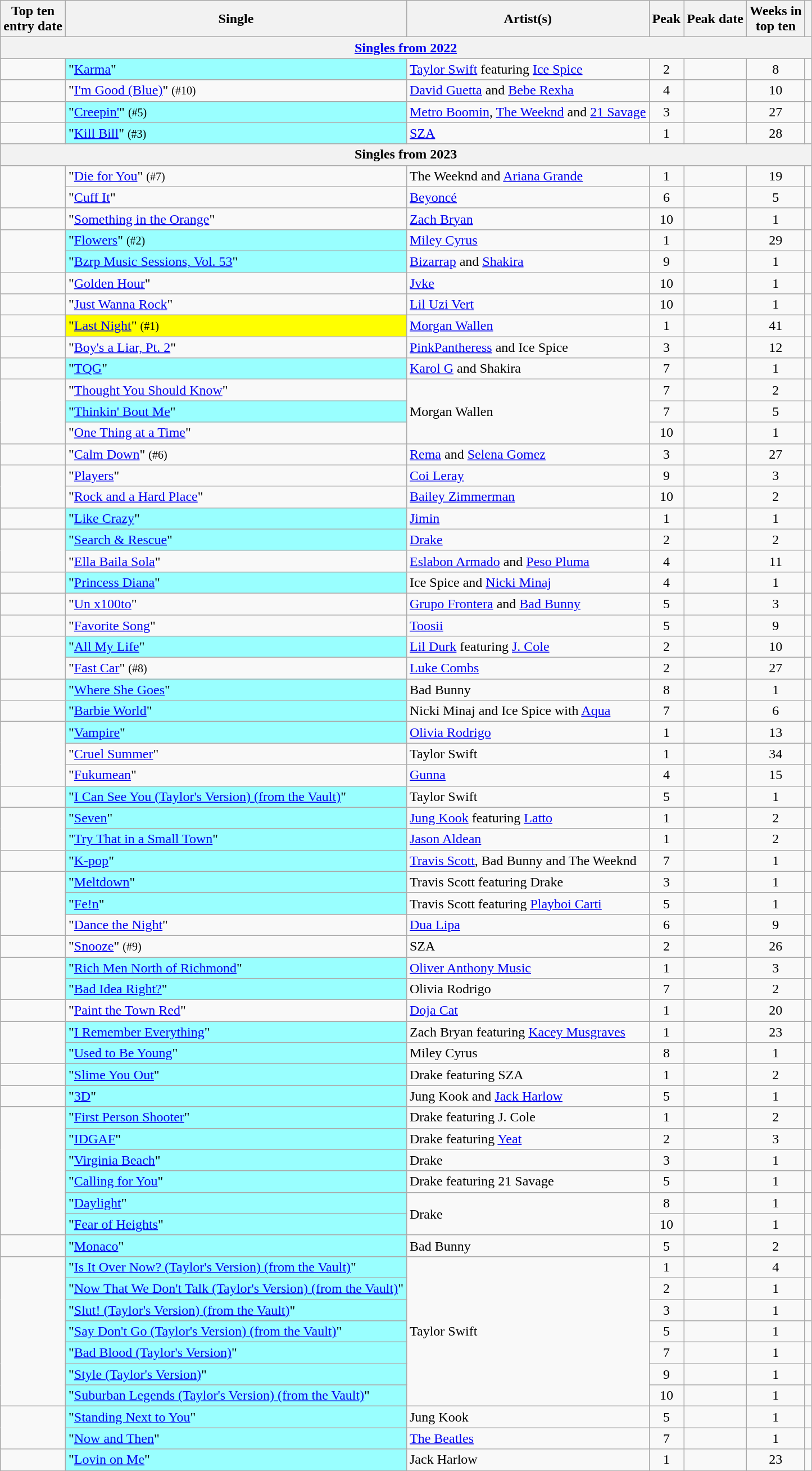<table class="wikitable sortable">
<tr>
<th>Top ten<br>entry date</th>
<th>Single</th>
<th>Artist(s)</th>
<th data-sort-type="number">Peak</th>
<th>Peak date</th>
<th data-sort-type="number">Weeks in<br>top ten</th>
<th></th>
</tr>
<tr>
<th colspan=7><a href='#'>Singles from 2022</a></th>
</tr>
<tr>
<td></td>
<td style= "background:#9ff;">"<a href='#'>Karma</a>" </td>
<td><a href='#'>Taylor Swift</a> featuring <a href='#'>Ice Spice</a></td>
<td style="text-align:center;">2</td>
<td></td>
<td style="text-align:center;">8</td>
<td style="text-align:center;"></td>
</tr>
<tr>
<td></td>
<td>"<a href='#'>I'm Good (Blue)</a>" <small>(#10)</small></td>
<td><a href='#'>David Guetta</a> and <a href='#'>Bebe Rexha</a></td>
<td style="text-align:center;">4</td>
<td></td>
<td style="text-align:center;">10</td>
<td style="text-align:center;"></td>
</tr>
<tr>
<td></td>
<td style= "background:#9ff;">"<a href='#'>Creepin'</a>"  <small>(#5)</small></td>
<td><a href='#'>Metro Boomin</a>, <a href='#'>The Weeknd</a> and <a href='#'>21 Savage</a></td>
<td style="text-align:center;">3</td>
<td></td>
<td style="text-align:center;">27</td>
<td style="text-align:center;"></td>
</tr>
<tr>
<td></td>
<td style= "background:#9ff;">"<a href='#'>Kill Bill</a>"  <small>(#3)</small></td>
<td><a href='#'>SZA</a></td>
<td style="text-align:center;">1</td>
<td></td>
<td style="text-align:center;">28</td>
<td style="text-align:center;"></td>
</tr>
<tr>
<th colspan=7>Singles from 2023</th>
</tr>
<tr>
<td rowspan="2"></td>
<td>"<a href='#'>Die for You</a>" <small>(#7)</small></td>
<td>The Weeknd and <a href='#'>Ariana Grande</a></td>
<td style="text-align:center;">1</td>
<td></td>
<td style="text-align:center;">19</td>
<td style="text-align:center;"></td>
</tr>
<tr>
<td>"<a href='#'>Cuff It</a>"</td>
<td><a href='#'>Beyoncé</a></td>
<td style="text-align:center;">6</td>
<td></td>
<td style="text-align:center;">5</td>
<td style="text-align:center;"></td>
</tr>
<tr>
<td></td>
<td>"<a href='#'>Something in the Orange</a>"</td>
<td><a href='#'>Zach Bryan</a></td>
<td style="text-align:center;">10</td>
<td></td>
<td style="text-align:center;">1</td>
<td style="text-align:center;"></td>
</tr>
<tr>
<td rowspan="2"></td>
<td style= "background:#9ff;">"<a href='#'>Flowers</a>"  <small>(#2)</small></td>
<td><a href='#'>Miley Cyrus</a></td>
<td style="text-align:center;">1</td>
<td></td>
<td style="text-align:center;">29</td>
<td style="text-align:center;"></td>
</tr>
<tr>
<td style= "background:#9ff;">"<a href='#'>Bzrp Music Sessions, Vol. 53</a>" </td>
<td><a href='#'>Bizarrap</a> and <a href='#'>Shakira</a></td>
<td style="text-align:center;">9</td>
<td></td>
<td style="text-align:center;">1</td>
<td style="text-align:center;"></td>
</tr>
<tr>
<td></td>
<td>"<a href='#'>Golden Hour</a>"</td>
<td><a href='#'>Jvke</a></td>
<td style="text-align:center;">10</td>
<td></td>
<td style="text-align:center;">1</td>
<td style="text-align:center;"></td>
</tr>
<tr>
<td></td>
<td>"<a href='#'>Just Wanna Rock</a>"</td>
<td><a href='#'>Lil Uzi Vert</a></td>
<td style="text-align:center;">10</td>
<td></td>
<td style="text-align:center;">1</td>
<td style="text-align:center;"></td>
</tr>
<tr>
<td></td>
<td style= "background:#FFFF00;">"<a href='#'>Last Night</a>"  <small>(#1)</small></td>
<td><a href='#'>Morgan Wallen</a></td>
<td style="text-align:center;">1</td>
<td></td>
<td style="text-align:center;">41</td>
<td style="text-align:center;"></td>
</tr>
<tr>
<td></td>
<td>"<a href='#'>Boy's a Liar, Pt. 2</a>"</td>
<td><a href='#'>PinkPantheress</a> and Ice Spice</td>
<td style="text-align:center;">3</td>
<td></td>
<td style="text-align:center;">12</td>
<td style="text-align:center;"></td>
</tr>
<tr>
<td></td>
<td style= "background:#9ff;">"<a href='#'>TQG</a>" </td>
<td><a href='#'>Karol G</a> and Shakira</td>
<td style="text-align:center;">7</td>
<td></td>
<td style="text-align:center;">1</td>
<td style="text-align:center;"></td>
</tr>
<tr>
<td rowspan="3"></td>
<td>"<a href='#'>Thought You Should Know</a>"</td>
<td rowspan="3">Morgan Wallen</td>
<td style="text-align:center;">7</td>
<td></td>
<td style="text-align:center;">2</td>
<td style="text-align:center;"></td>
</tr>
<tr>
<td style= "background:#9ff;">"<a href='#'>Thinkin' Bout Me</a>" </td>
<td style="text-align:center;">7</td>
<td></td>
<td style="text-align:center;">5</td>
<td style="text-align:center;"></td>
</tr>
<tr>
<td>"<a href='#'>One Thing at a Time</a>"</td>
<td style="text-align:center;">10</td>
<td></td>
<td style="text-align:center;">1</td>
<td style="text-align:center;"></td>
</tr>
<tr>
<td></td>
<td>"<a href='#'>Calm Down</a>" <small>(#6)</small></td>
<td><a href='#'>Rema</a> and <a href='#'>Selena Gomez</a></td>
<td style="text-align:center;">3</td>
<td></td>
<td style="text-align:center;">27</td>
<td style="text-align:center;"></td>
</tr>
<tr>
<td rowspan="2"></td>
<td>"<a href='#'>Players</a>"</td>
<td><a href='#'>Coi Leray</a></td>
<td style="text-align:center;">9</td>
<td></td>
<td style="text-align:center;">3</td>
<td style="text-align:center;"></td>
</tr>
<tr>
<td>"<a href='#'>Rock and a Hard Place</a>"</td>
<td><a href='#'>Bailey Zimmerman</a></td>
<td style="text-align:center;">10</td>
<td></td>
<td style="text-align:center;">2</td>
<td style="text-align:center;"></td>
</tr>
<tr>
<td></td>
<td style= "background:#9ff;">"<a href='#'>Like Crazy</a>" </td>
<td><a href='#'>Jimin</a></td>
<td style="text-align:center;">1</td>
<td></td>
<td style="text-align:center;">1</td>
<td style="text-align:center;"></td>
</tr>
<tr>
<td rowspan="2"></td>
<td style= "background:#9ff;">"<a href='#'>Search & Rescue</a>" </td>
<td><a href='#'>Drake</a></td>
<td style="text-align:center;">2</td>
<td></td>
<td style="text-align:center;">2</td>
<td style="text-align:center;"></td>
</tr>
<tr>
<td>"<a href='#'>Ella Baila Sola</a>"</td>
<td><a href='#'>Eslabon Armado</a> and <a href='#'>Peso Pluma</a></td>
<td style="text-align:center;">4</td>
<td></td>
<td style="text-align:center;">11</td>
<td style="text-align:center;"></td>
</tr>
<tr>
<td></td>
<td style= "background:#9ff;">"<a href='#'>Princess Diana</a>" </td>
<td>Ice Spice and <a href='#'>Nicki Minaj</a></td>
<td style="text-align:center;">4</td>
<td></td>
<td style="text-align:center;">1</td>
<td style="text-align:center;"></td>
</tr>
<tr>
<td></td>
<td>"<a href='#'>Un x100to</a>"</td>
<td><a href='#'>Grupo Frontera</a> and <a href='#'>Bad Bunny</a></td>
<td style="text-align:center;">5</td>
<td></td>
<td style="text-align:center;">3</td>
<td style="text-align:center;"></td>
</tr>
<tr>
<td></td>
<td>"<a href='#'>Favorite Song</a>"</td>
<td><a href='#'>Toosii</a></td>
<td style="text-align:center;">5</td>
<td></td>
<td style="text-align:center;">9</td>
<td style="text-align:center;"></td>
</tr>
<tr>
<td rowspan="2"></td>
<td style= "background:#9ff;">"<a href='#'>All My Life</a>" </td>
<td><a href='#'>Lil Durk</a> featuring <a href='#'>J. Cole</a></td>
<td style="text-align:center;">2</td>
<td></td>
<td style="text-align:center;">10</td>
<td style="text-align:center;"></td>
</tr>
<tr>
<td>"<a href='#'>Fast Car</a>" <small>(#8)</small></td>
<td><a href='#'>Luke Combs</a></td>
<td style="text-align:center;">2</td>
<td></td>
<td style="text-align:center;">27</td>
<td style="text-align:center;"></td>
</tr>
<tr>
<td></td>
<td style= "background:#9ff;">"<a href='#'>Where She Goes</a>" </td>
<td>Bad Bunny</td>
<td style="text-align:center;">8</td>
<td></td>
<td style="text-align:center;">1</td>
<td style="text-align:center;"></td>
</tr>
<tr>
<td></td>
<td style= "background:#9ff;">"<a href='#'>Barbie World</a>" </td>
<td>Nicki Minaj and Ice Spice with <a href='#'>Aqua</a></td>
<td style="text-align:center;">7</td>
<td></td>
<td style="text-align:center;">6</td>
<td style="text-align:center;"></td>
</tr>
<tr>
<td rowspan="3"></td>
<td style= "background:#9ff;">"<a href='#'>Vampire</a>" </td>
<td><a href='#'>Olivia Rodrigo</a></td>
<td style="text-align:center;">1</td>
<td></td>
<td style="text-align:center;">13</td>
<td style="text-align:center;"></td>
</tr>
<tr>
<td>"<a href='#'>Cruel Summer</a>"</td>
<td>Taylor Swift</td>
<td style="text-align:center;">1</td>
<td></td>
<td style="text-align:center;">34</td>
<td style="text-align:center;"></td>
</tr>
<tr>
<td>"<a href='#'>Fukumean</a>"</td>
<td><a href='#'>Gunna</a></td>
<td style="text-align:center;">4</td>
<td></td>
<td style="text-align:center;">15</td>
<td style="text-align:center;"></td>
</tr>
<tr>
<td></td>
<td style= "background:#9ff;">"<a href='#'>I Can See You (Taylor's Version) (from the Vault)</a>" </td>
<td>Taylor Swift</td>
<td style="text-align:center;">5</td>
<td></td>
<td style="text-align:center;">1</td>
<td style="text-align:center;"></td>
</tr>
<tr>
<td rowspan="2"></td>
<td style= "background:#9ff;">"<a href='#'>Seven</a>" </td>
<td><a href='#'>Jung Kook</a> featuring <a href='#'>Latto</a></td>
<td style="text-align:center;">1</td>
<td></td>
<td style="text-align:center;">2</td>
<td style="text-align:center;"></td>
</tr>
<tr>
<td style= "background:#9ff;">"<a href='#'>Try That in a Small Town</a>" </td>
<td><a href='#'>Jason Aldean</a></td>
<td style="text-align:center;">1</td>
<td></td>
<td style="text-align:center;">2</td>
<td style="text-align:center;"></td>
</tr>
<tr>
<td></td>
<td style= "background:#9ff;">"<a href='#'>K-pop</a>" </td>
<td><a href='#'>Travis Scott</a>, Bad Bunny and The Weeknd</td>
<td style="text-align:center;">7</td>
<td></td>
<td style="text-align:center;">1</td>
<td style="text-align:center;"></td>
</tr>
<tr>
<td rowspan="3"></td>
<td style= "background:#9ff;">"<a href='#'>Meltdown</a>" </td>
<td>Travis Scott featuring Drake</td>
<td style="text-align:center;">3</td>
<td></td>
<td style="text-align:center;">1</td>
<td style="text-align:center;"></td>
</tr>
<tr>
<td style= "background:#9ff;">"<a href='#'>Fe!n</a>" </td>
<td>Travis Scott featuring <a href='#'>Playboi Carti</a></td>
<td style="text-align:center;">5</td>
<td></td>
<td style="text-align:center;">1</td>
<td style="text-align:center;"></td>
</tr>
<tr>
<td>"<a href='#'>Dance the Night</a>"</td>
<td><a href='#'>Dua Lipa</a></td>
<td style="text-align:center;">6</td>
<td></td>
<td style="text-align:center;">9</td>
<td style="text-align:center;"></td>
</tr>
<tr>
<td></td>
<td>"<a href='#'>Snooze</a>" <small>(#9)</small></td>
<td>SZA</td>
<td style="text-align:center;">2</td>
<td></td>
<td style="text-align:center;">26</td>
<td style="text-align:center;"></td>
</tr>
<tr>
<td rowspan="2"></td>
<td style= "background:#9ff;">"<a href='#'>Rich Men North of Richmond</a>" </td>
<td><a href='#'>Oliver Anthony Music</a></td>
<td style="text-align:center;">1</td>
<td></td>
<td style="text-align:center;">3</td>
<td style="text-align:center;"></td>
</tr>
<tr>
<td style= "background:#9ff;">"<a href='#'>Bad Idea Right?</a>" </td>
<td>Olivia Rodrigo</td>
<td style="text-align:center;">7</td>
<td></td>
<td style="text-align:center;">2</td>
<td style="text-align:center;"></td>
</tr>
<tr>
<td></td>
<td>"<a href='#'>Paint the Town Red</a>"</td>
<td><a href='#'>Doja Cat</a></td>
<td style="text-align:center;">1</td>
<td></td>
<td style="text-align:center;">20</td>
<td style="text-align:center;"></td>
</tr>
<tr>
<td rowspan="2"></td>
<td style= "background:#9ff;">"<a href='#'>I Remember Everything</a>" </td>
<td>Zach Bryan featuring <a href='#'>Kacey Musgraves</a></td>
<td style="text-align:center;">1</td>
<td></td>
<td style="text-align:center;">23</td>
<td style="text-align:center;"></td>
</tr>
<tr>
<td style= "background:#9ff;">"<a href='#'>Used to Be Young</a>" </td>
<td>Miley Cyrus</td>
<td style="text-align:center;">8</td>
<td></td>
<td style="text-align:center;">1</td>
<td style="text-align:center;"></td>
</tr>
<tr>
<td></td>
<td style= "background:#9ff;">"<a href='#'>Slime You Out</a>" </td>
<td>Drake featuring SZA</td>
<td style="text-align:center;">1</td>
<td></td>
<td style="text-align:center;">2</td>
<td style="text-align:center;"></td>
</tr>
<tr>
<td></td>
<td style= "background:#9ff;">"<a href='#'>3D</a>" </td>
<td>Jung Kook and <a href='#'>Jack Harlow</a></td>
<td style="text-align:center;">5</td>
<td></td>
<td style="text-align:center;">1</td>
<td style="text-align:center;"></td>
</tr>
<tr>
<td rowspan="6"></td>
<td style= "background:#9ff;">"<a href='#'>First Person Shooter</a>" </td>
<td>Drake featuring J. Cole</td>
<td style="text-align:center;">1</td>
<td></td>
<td style="text-align:center;">2</td>
<td style="text-align:center;"></td>
</tr>
<tr>
<td style= "background:#9ff;">"<a href='#'>IDGAF</a>" </td>
<td>Drake featuring <a href='#'>Yeat</a></td>
<td style="text-align:center;">2</td>
<td></td>
<td style="text-align:center;">3</td>
<td style="text-align:center;"></td>
</tr>
<tr>
<td style= "background:#9ff;">"<a href='#'>Virginia Beach</a>" </td>
<td>Drake</td>
<td style="text-align:center;">3</td>
<td></td>
<td style="text-align:center;">1</td>
<td style="text-align:center;"></td>
</tr>
<tr>
<td style= "background:#9ff;">"<a href='#'>Calling for You</a>" </td>
<td>Drake featuring 21 Savage</td>
<td style="text-align:center;">5</td>
<td></td>
<td style="text-align:center;">1</td>
<td style="text-align:center;"></td>
</tr>
<tr>
<td style= "background:#9ff;">"<a href='#'>Daylight</a>" </td>
<td rowspan="2">Drake</td>
<td style="text-align:center;">8</td>
<td></td>
<td style="text-align:center;">1</td>
<td style="text-align:center;"></td>
</tr>
<tr>
<td style= "background:#9ff;">"<a href='#'>Fear of Heights</a>" </td>
<td style="text-align:center;">10</td>
<td></td>
<td style="text-align:center;">1</td>
<td style="text-align:center;"></td>
</tr>
<tr>
<td></td>
<td style= "background:#9ff;">"<a href='#'>Monaco</a>" </td>
<td>Bad Bunny</td>
<td style="text-align:center;">5</td>
<td></td>
<td style="text-align:center;">2</td>
<td style="text-align:center;"></td>
</tr>
<tr>
<td rowspan="7"></td>
<td style= "background:#9ff;">"<a href='#'>Is It Over Now? (Taylor's Version) (from the Vault)</a>" </td>
<td rowspan="7">Taylor Swift</td>
<td style="text-align:center;">1</td>
<td></td>
<td style="text-align:center;">4</td>
<td style="text-align:center;"></td>
</tr>
<tr>
<td style= "background:#9ff;">"<a href='#'>Now That We Don't Talk (Taylor's Version) (from the Vault)</a>" </td>
<td style="text-align:center;">2</td>
<td></td>
<td style="text-align:center;">1</td>
<td style="text-align:center;"></td>
</tr>
<tr>
<td style= "background:#9ff;">"<a href='#'>Slut! (Taylor's Version) (from the Vault)</a>" </td>
<td style="text-align:center;">3</td>
<td></td>
<td style="text-align:center;">1</td>
<td style="text-align:center;"></td>
</tr>
<tr>
<td style= "background:#9ff;">"<a href='#'>Say Don't Go (Taylor's Version) (from the Vault)</a>" </td>
<td style="text-align:center;">5</td>
<td></td>
<td style="text-align:center;">1</td>
<td style="text-align:center;"></td>
</tr>
<tr>
<td style= "background:#9ff;">"<a href='#'>Bad Blood (Taylor's Version)</a>" </td>
<td style="text-align:center;">7</td>
<td></td>
<td style="text-align:center;">1</td>
<td style="text-align:center;"></td>
</tr>
<tr>
<td style= "background:#9ff;">"<a href='#'>Style (Taylor's Version)</a>" </td>
<td style="text-align:center;">9</td>
<td></td>
<td style="text-align:center;">1</td>
<td style="text-align:center;"></td>
</tr>
<tr>
<td style= "background:#9ff;">"<a href='#'>Suburban Legends (Taylor's Version) (from the Vault)</a>" </td>
<td style="text-align:center;">10</td>
<td></td>
<td style="text-align:center;">1</td>
<td style="text-align:center;"></td>
</tr>
<tr>
<td rowspan="2"></td>
<td style= "background:#9ff;">"<a href='#'>Standing Next to You</a>" </td>
<td>Jung Kook</td>
<td style="text-align:center;">5</td>
<td></td>
<td style="text-align:center;">1</td>
<td style="text-align:center;"></td>
</tr>
<tr>
<td style= "background:#9ff;">"<a href='#'>Now and Then</a>" </td>
<td><a href='#'>The Beatles</a></td>
<td style="text-align:center;">7</td>
<td></td>
<td style="text-align:center;">1</td>
<td style="text-align:center;"></td>
</tr>
<tr>
<td></td>
<td style= "background:#9ff;">"<a href='#'>Lovin on Me</a>" </td>
<td>Jack Harlow</td>
<td style="text-align:center;">1</td>
<td></td>
<td style="text-align:center;">23</td>
<td style="text-align:center;"></td>
</tr>
</table>
